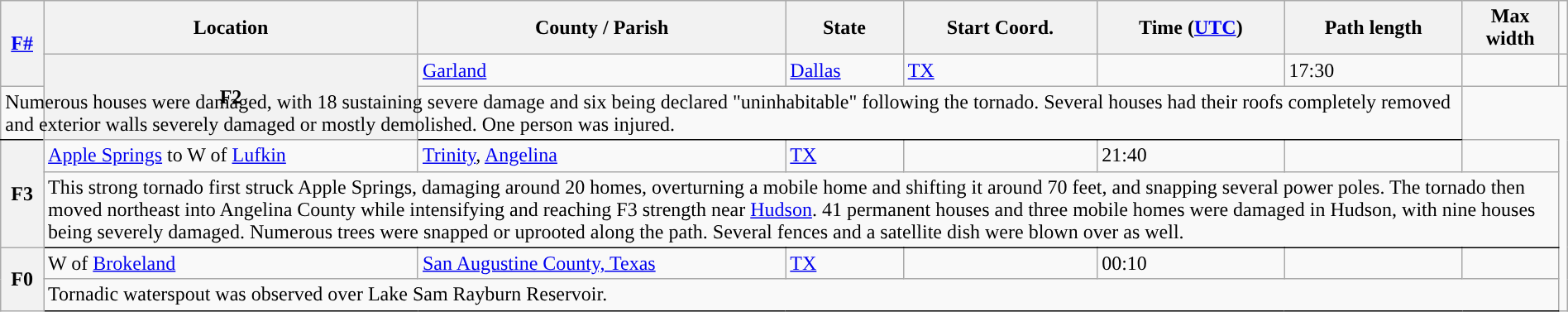<table class="wikitable sortable" style="width:100%;">
<tr>
<th scope="col" align="center" rowspan="2"><a href='#'>F#</a></th>
<th scope="col" align="center" class="unsortable">Location</th>
<th scope="col" align="center" class="unsortable">County / Parish</th>
<th scope="col" align="center">State</th>
<th scope="col" align="center">Start Coord.</th>
<th scope="col" align="center">Time (<a href='#'>UTC</a>)</th>
<th scope="col" align="center">Path length</th>
<th scope="col" align="center">Max width</th>
</tr>
<tr>
<th scope="row" rowspan="2" style="background-color:#">F2</th>
<td><a href='#'>Garland</a></td>
<td><a href='#'>Dallas</a></td>
<td><a href='#'>TX</a></td>
<td></td>
<td>17:30</td>
<td></td>
<td></td>
</tr>
<tr class="expand-child">
<td colspan="7" style="border-bottom: 1px solid black;">Numerous houses were damaged, with 18 sustaining severe damage and six being declared "uninhabitable" following the tornado. Several houses had their roofs completely removed and exterior walls severely damaged or mostly demolished. One person was injured.</td>
</tr>
<tr>
<th scope="row" rowspan="2" style="background-color:#">F3</th>
<td><a href='#'>Apple Springs</a> to W of <a href='#'>Lufkin</a></td>
<td><a href='#'>Trinity</a>, <a href='#'>Angelina</a></td>
<td><a href='#'>TX</a></td>
<td></td>
<td>21:40</td>
<td></td>
<td></td>
</tr>
<tr class="expand-child">
<td colspan="7" style="border-bottom: 1px solid black;">This strong tornado first struck Apple Springs, damaging around 20 homes, overturning a mobile home and shifting it around 70 feet, and snapping several power poles. The tornado then moved northeast into Angelina County while intensifying and reaching F3 strength near <a href='#'>Hudson</a>. 41 permanent houses and three mobile homes were damaged in Hudson, with nine houses being severely damaged. Numerous trees were snapped or uprooted along the path. Several fences and a satellite dish were blown over as well.</td>
</tr>
<tr>
<th scope="row" rowspan="2" style="background-color:#">F0</th>
<td>W of <a href='#'>Brokeland</a></td>
<td><a href='#'>San Augustine County, Texas</a></td>
<td><a href='#'>TX</a></td>
<td></td>
<td>00:10</td>
<td></td>
<td></td>
</tr>
<tr class="expand-child">
<td colspan="7" style="border-bottom: 1px solid black;">Tornadic waterspout was observed over Lake Sam Rayburn Reservoir.</td>
</tr>
</table>
